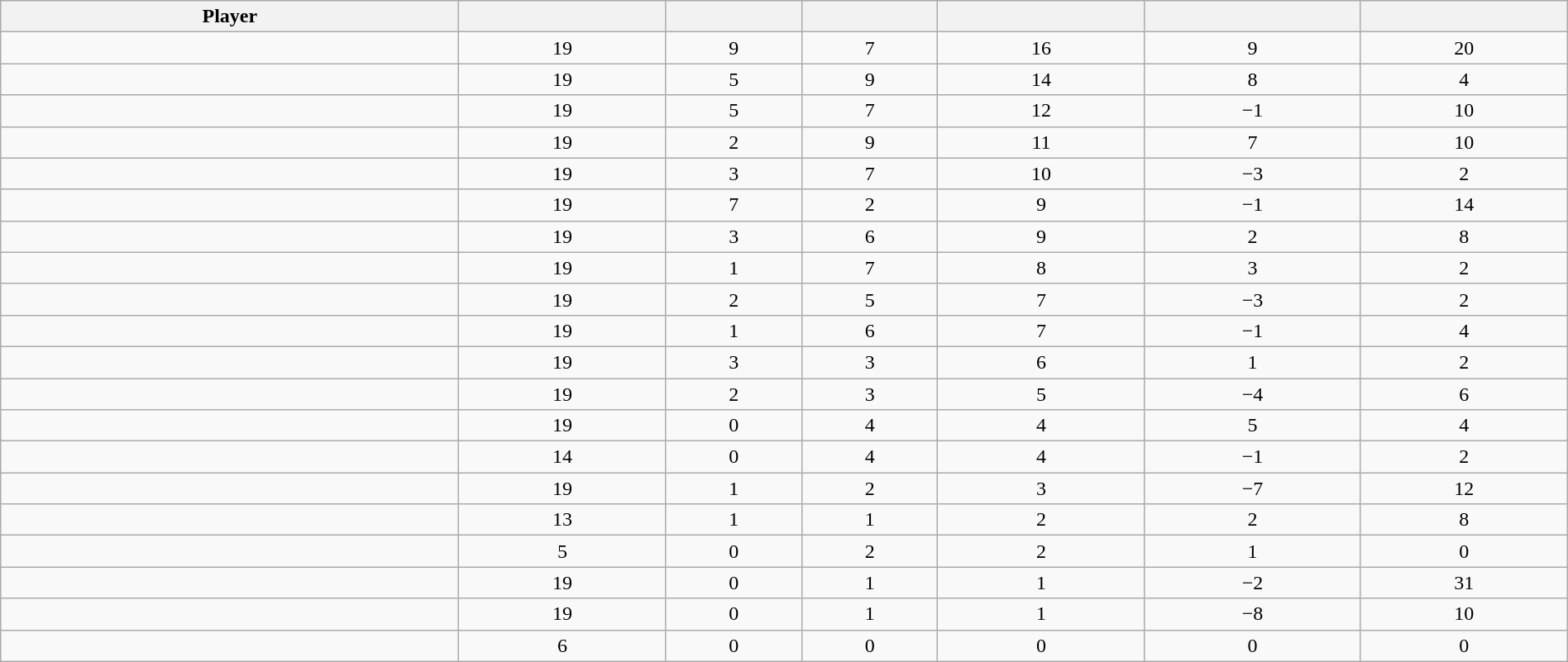<table class="wikitable sortable" style="width:100%; text-align:center;">
<tr align=center>
<th>Player</th>
<th></th>
<th></th>
<th></th>
<th></th>
<th data-sort-type="number"></th>
<th></th>
</tr>
<tr>
<td></td>
<td>19</td>
<td>9</td>
<td>7</td>
<td>16</td>
<td>9</td>
<td>20</td>
</tr>
<tr>
<td></td>
<td>19</td>
<td>5</td>
<td>9</td>
<td>14</td>
<td>8</td>
<td>4</td>
</tr>
<tr>
<td></td>
<td>19</td>
<td>5</td>
<td>7</td>
<td>12</td>
<td>−1</td>
<td>10</td>
</tr>
<tr>
<td></td>
<td>19</td>
<td>2</td>
<td>9</td>
<td>11</td>
<td>7</td>
<td>10</td>
</tr>
<tr>
<td></td>
<td>19</td>
<td>3</td>
<td>7</td>
<td>10</td>
<td>−3</td>
<td>2</td>
</tr>
<tr>
<td></td>
<td>19</td>
<td>7</td>
<td>2</td>
<td>9</td>
<td>−1</td>
<td>14</td>
</tr>
<tr>
<td></td>
<td>19</td>
<td>3</td>
<td>6</td>
<td>9</td>
<td>2</td>
<td>8</td>
</tr>
<tr>
<td></td>
<td>19</td>
<td>1</td>
<td>7</td>
<td>8</td>
<td>3</td>
<td>2</td>
</tr>
<tr>
<td></td>
<td>19</td>
<td>2</td>
<td>5</td>
<td>7</td>
<td>−3</td>
<td>2</td>
</tr>
<tr>
<td></td>
<td>19</td>
<td>1</td>
<td>6</td>
<td>7</td>
<td>−1</td>
<td>4</td>
</tr>
<tr>
<td></td>
<td>19</td>
<td>3</td>
<td>3</td>
<td>6</td>
<td>1</td>
<td>2</td>
</tr>
<tr>
<td></td>
<td>19</td>
<td>2</td>
<td>3</td>
<td>5</td>
<td>−4</td>
<td>6</td>
</tr>
<tr>
<td></td>
<td>19</td>
<td>0</td>
<td>4</td>
<td>4</td>
<td>5</td>
<td>4</td>
</tr>
<tr>
<td></td>
<td>14</td>
<td>0</td>
<td>4</td>
<td>4</td>
<td>−1</td>
<td>2</td>
</tr>
<tr>
<td></td>
<td>19</td>
<td>1</td>
<td>2</td>
<td>3</td>
<td>−7</td>
<td>12</td>
</tr>
<tr>
<td></td>
<td>13</td>
<td>1</td>
<td>1</td>
<td>2</td>
<td>2</td>
<td>8</td>
</tr>
<tr>
<td></td>
<td>5</td>
<td>0</td>
<td>2</td>
<td>2</td>
<td>1</td>
<td>0</td>
</tr>
<tr>
<td></td>
<td>19</td>
<td>0</td>
<td>1</td>
<td>1</td>
<td>−2</td>
<td>31</td>
</tr>
<tr>
<td></td>
<td>19</td>
<td>0</td>
<td>1</td>
<td>1</td>
<td>−8</td>
<td>10</td>
</tr>
<tr>
<td></td>
<td>6</td>
<td>0</td>
<td>0</td>
<td>0</td>
<td>0</td>
<td>0</td>
</tr>
</table>
